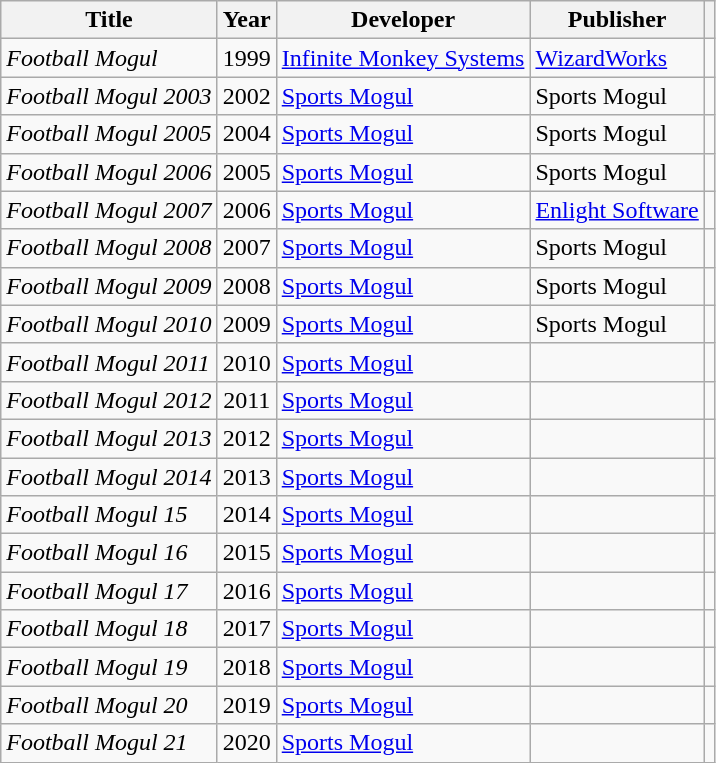<table class="wikitable sortable">
<tr>
<th>Title</th>
<th>Year</th>
<th>Developer</th>
<th>Publisher</th>
<th></th>
</tr>
<tr>
<td><em>Football Mogul</em></td>
<td align="center">1999</td>
<td><a href='#'>Infinite Monkey Systems</a></td>
<td><a href='#'>WizardWorks</a></td>
<td></td>
</tr>
<tr>
<td><em>Football Mogul 2003</em></td>
<td align="center">2002</td>
<td><a href='#'>Sports Mogul</a></td>
<td>Sports Mogul</td>
<td></td>
</tr>
<tr>
<td><em>Football Mogul 2005</em></td>
<td align="center">2004</td>
<td><a href='#'>Sports Mogul</a></td>
<td>Sports Mogul</td>
<td></td>
</tr>
<tr>
<td><em>Football Mogul 2006</em></td>
<td align="center">2005</td>
<td><a href='#'>Sports Mogul</a></td>
<td>Sports Mogul</td>
<td></td>
</tr>
<tr>
<td><em>Football Mogul 2007</em></td>
<td align="center">2006</td>
<td><a href='#'>Sports Mogul</a></td>
<td><a href='#'>Enlight Software</a></td>
<td></td>
</tr>
<tr>
<td><em>Football Mogul 2008</em></td>
<td align="center">2007</td>
<td><a href='#'>Sports Mogul</a></td>
<td>Sports Mogul</td>
<td></td>
</tr>
<tr>
<td><em>Football Mogul 2009</em></td>
<td align="center">2008</td>
<td><a href='#'>Sports Mogul</a></td>
<td>Sports Mogul</td>
<td></td>
</tr>
<tr>
<td><em>Football Mogul 2010</em></td>
<td align="center">2009</td>
<td><a href='#'>Sports Mogul</a></td>
<td>Sports Mogul</td>
<td></td>
</tr>
<tr>
<td><em>Football Mogul 2011</em></td>
<td align="center">2010</td>
<td><a href='#'>Sports Mogul</a></td>
<td></td>
<td></td>
</tr>
<tr>
<td><em>Football Mogul 2012</em></td>
<td align="center">2011</td>
<td><a href='#'>Sports Mogul</a></td>
<td></td>
<td></td>
</tr>
<tr>
<td><em>Football Mogul 2013</em></td>
<td align="center">2012</td>
<td><a href='#'>Sports Mogul</a></td>
<td></td>
<td></td>
</tr>
<tr>
<td><em>Football Mogul 2014</em></td>
<td align="center">2013</td>
<td><a href='#'>Sports Mogul</a></td>
<td></td>
<td></td>
</tr>
<tr>
<td><em>Football Mogul 15</em></td>
<td align="center">2014</td>
<td><a href='#'>Sports Mogul</a></td>
<td></td>
<td></td>
</tr>
<tr>
<td><em>Football Mogul 16</em></td>
<td align="center">2015</td>
<td><a href='#'>Sports Mogul</a></td>
<td></td>
<td></td>
</tr>
<tr>
<td><em>Football Mogul 17</em></td>
<td align="center">2016</td>
<td><a href='#'>Sports Mogul</a></td>
<td></td>
<td></td>
</tr>
<tr>
<td><em>Football Mogul 18</em></td>
<td align="center">2017</td>
<td><a href='#'>Sports Mogul</a></td>
<td></td>
<td></td>
</tr>
<tr>
<td><em>Football Mogul 19</em></td>
<td align="center">2018</td>
<td><a href='#'>Sports Mogul</a></td>
<td></td>
<td></td>
</tr>
<tr>
<td><em>Football Mogul 20</em></td>
<td align="center">2019</td>
<td><a href='#'>Sports Mogul</a></td>
<td></td>
<td></td>
</tr>
<tr>
<td><em>Football Mogul 21</em></td>
<td align="center">2020</td>
<td><a href='#'>Sports Mogul</a></td>
<td></td>
<td></td>
</tr>
</table>
